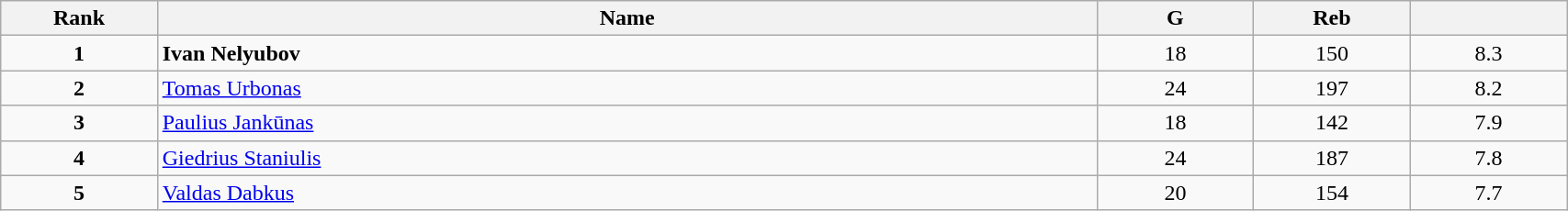<table class="wikitable" style="width:90%;">
<tr>
<th style="width:10%;">Rank</th>
<th style="width:60%;">Name</th>
<th style="width:10%;">G</th>
<th style="width:10%;">Reb</th>
<th style="width:10%;"></th>
</tr>
<tr align=center>
<td><strong>1</strong></td>
<td align=left> <strong>Ivan Nelyubov</strong></td>
<td>18</td>
<td>150</td>
<td>8.3</td>
</tr>
<tr align=center>
<td><strong>2</strong></td>
<td align=left> <a href='#'>Tomas Urbonas</a></td>
<td>24</td>
<td>197</td>
<td>8.2</td>
</tr>
<tr align=center>
<td><strong>3</strong></td>
<td align=left> <a href='#'>Paulius Jankūnas</a></td>
<td>18</td>
<td>142</td>
<td>7.9</td>
</tr>
<tr align=center>
<td><strong>4</strong></td>
<td align=left> <a href='#'>Giedrius Staniulis</a></td>
<td>24</td>
<td>187</td>
<td>7.8</td>
</tr>
<tr align=center>
<td><strong>5</strong></td>
<td align=left> <a href='#'>Valdas Dabkus</a></td>
<td>20</td>
<td>154</td>
<td>7.7</td>
</tr>
</table>
